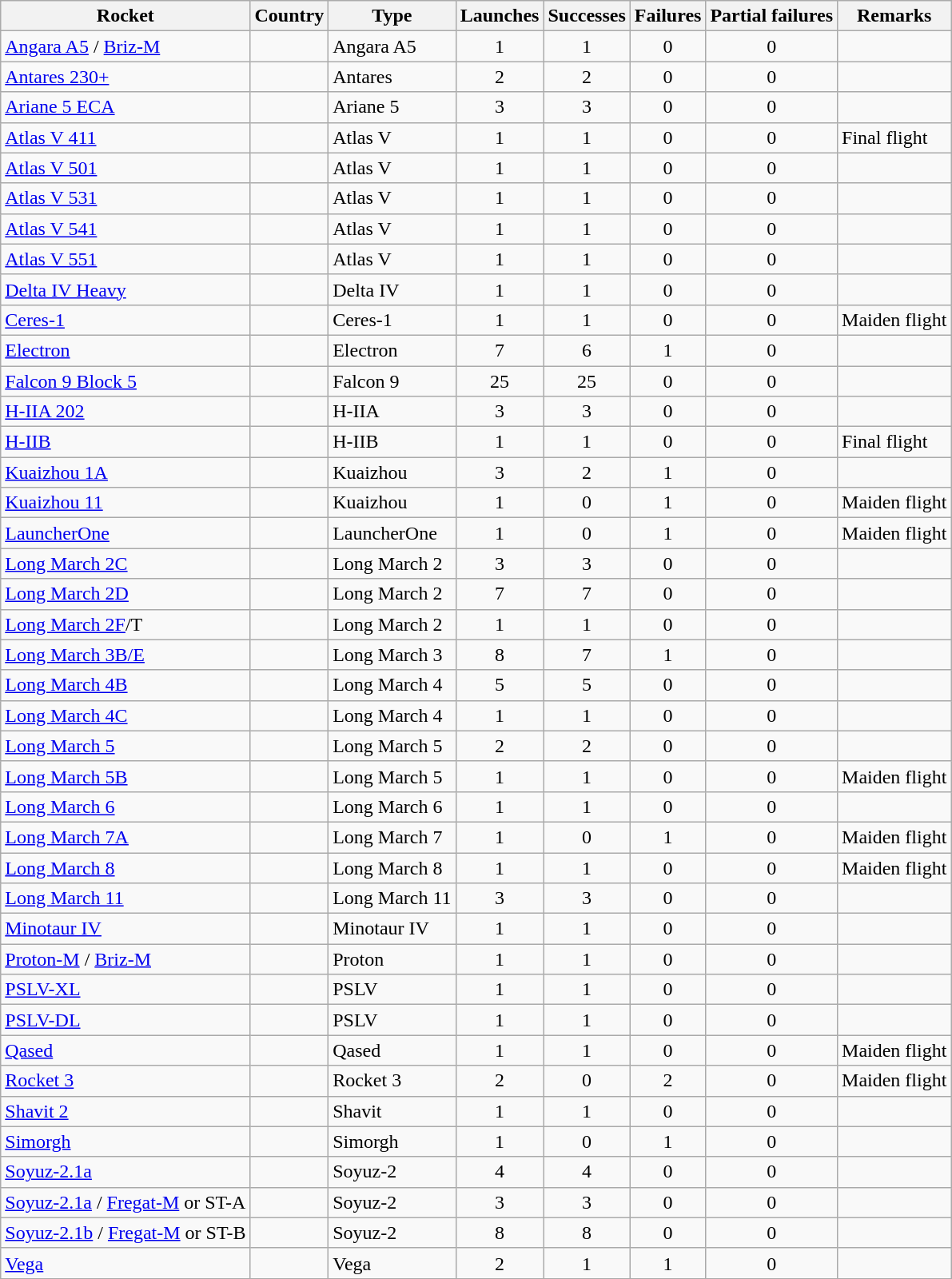<table class="wikitable sortable collapsible collapsed" style=text-align:center>
<tr>
<th>Rocket</th>
<th>Country</th>
<th>Type</th>
<th>Launches</th>
<th>Successes</th>
<th>Failures</th>
<th>Partial failures</th>
<th>Remarks</th>
</tr>
<tr>
<td align=left><a href='#'>Angara A5</a> / <a href='#'>Briz-M</a></td>
<td align=left></td>
<td align=left>Angara A5</td>
<td>1</td>
<td>1</td>
<td>0</td>
<td>0</td>
<td></td>
</tr>
<tr>
<td align=left><a href='#'>Antares 230+</a></td>
<td align=left></td>
<td align=left>Antares</td>
<td>2</td>
<td>2</td>
<td>0</td>
<td>0</td>
<td></td>
</tr>
<tr>
<td align=left><a href='#'>Ariane 5 ECA</a></td>
<td align=left></td>
<td align=left>Ariane 5</td>
<td>3</td>
<td>3</td>
<td>0</td>
<td>0</td>
<td></td>
</tr>
<tr>
<td align=left><a href='#'>Atlas V 411</a></td>
<td align=left></td>
<td align=left>Atlas V</td>
<td>1</td>
<td>1</td>
<td>0</td>
<td>0</td>
<td align=left>Final flight</td>
</tr>
<tr>
<td align=left><a href='#'>Atlas V 501</a></td>
<td align=left></td>
<td align=left>Atlas V</td>
<td>1</td>
<td>1</td>
<td>0</td>
<td>0</td>
<td></td>
</tr>
<tr>
<td align=left><a href='#'>Atlas V 531</a></td>
<td align=left></td>
<td align=left>Atlas V</td>
<td>1</td>
<td>1</td>
<td>0</td>
<td>0</td>
<td></td>
</tr>
<tr>
<td align=left><a href='#'>Atlas V 541</a></td>
<td align=left></td>
<td align=left>Atlas V</td>
<td>1</td>
<td>1</td>
<td>0</td>
<td>0</td>
<td></td>
</tr>
<tr>
<td align=left><a href='#'>Atlas V 551</a></td>
<td align=left></td>
<td align=left>Atlas V</td>
<td>1</td>
<td>1</td>
<td>0</td>
<td>0</td>
<td></td>
</tr>
<tr>
<td align=left><a href='#'>Delta IV Heavy</a></td>
<td align=left></td>
<td align=left>Delta IV</td>
<td>1</td>
<td>1</td>
<td>0</td>
<td>0</td>
<td></td>
</tr>
<tr>
<td align=left><a href='#'>Ceres-1</a></td>
<td align=left></td>
<td align=left>Ceres-1</td>
<td>1</td>
<td>1</td>
<td>0</td>
<td>0</td>
<td>Maiden flight</td>
</tr>
<tr>
<td align=left><a href='#'>Electron</a></td>
<td align=left></td>
<td align=left>Electron</td>
<td>7</td>
<td>6</td>
<td>1</td>
<td>0</td>
<td></td>
</tr>
<tr>
<td align=left><a href='#'>Falcon 9 Block 5</a></td>
<td align=left></td>
<td align=left>Falcon 9</td>
<td>25</td>
<td>25</td>
<td>0</td>
<td>0</td>
<td></td>
</tr>
<tr>
<td align=left><a href='#'>H-IIA 202</a></td>
<td align=left></td>
<td align=left>H-IIA</td>
<td>3</td>
<td>3</td>
<td>0</td>
<td>0</td>
<td></td>
</tr>
<tr>
<td align=left><a href='#'>H-IIB</a></td>
<td align=left></td>
<td align=left>H-IIB</td>
<td>1</td>
<td>1</td>
<td>0</td>
<td>0</td>
<td align=left>Final flight</td>
</tr>
<tr>
<td align=left><a href='#'>Kuaizhou 1A</a></td>
<td align=left></td>
<td align=left>Kuaizhou</td>
<td>3</td>
<td>2</td>
<td>1</td>
<td>0</td>
<td></td>
</tr>
<tr>
<td align=left><a href='#'>Kuaizhou 11</a></td>
<td align=left></td>
<td align=left>Kuaizhou</td>
<td>1</td>
<td>0</td>
<td>1</td>
<td>0</td>
<td align=left>Maiden flight</td>
</tr>
<tr>
<td align=left><a href='#'>LauncherOne</a></td>
<td align=left></td>
<td align=left>LauncherOne</td>
<td>1</td>
<td>0</td>
<td>1</td>
<td>0</td>
<td align=left>Maiden flight</td>
</tr>
<tr>
<td align=left><a href='#'>Long March 2C</a></td>
<td align=left></td>
<td align=left>Long March 2</td>
<td>3</td>
<td>3</td>
<td>0</td>
<td>0</td>
<td></td>
</tr>
<tr>
<td align=left><a href='#'>Long March 2D</a></td>
<td align=left></td>
<td align=left>Long March 2</td>
<td>7</td>
<td>7</td>
<td>0</td>
<td>0</td>
<td></td>
</tr>
<tr>
<td align=left><a href='#'>Long March 2F</a>/T</td>
<td align=left></td>
<td align=left>Long March 2</td>
<td>1</td>
<td>1</td>
<td>0</td>
<td>0</td>
<td></td>
</tr>
<tr>
<td align=left><a href='#'>Long March 3B/E</a></td>
<td align=left></td>
<td align=left>Long March 3</td>
<td>8</td>
<td>7</td>
<td>1</td>
<td>0</td>
<td></td>
</tr>
<tr>
<td align=left><a href='#'>Long March 4B</a></td>
<td align=left></td>
<td align=left>Long March 4</td>
<td>5</td>
<td>5</td>
<td>0</td>
<td>0</td>
<td></td>
</tr>
<tr>
<td align=left><a href='#'>Long March 4C</a></td>
<td align=left></td>
<td align=left>Long March 4</td>
<td>1</td>
<td>1</td>
<td>0</td>
<td>0</td>
<td></td>
</tr>
<tr>
<td align=left><a href='#'>Long March 5</a></td>
<td align=left></td>
<td align=left>Long March 5</td>
<td>2</td>
<td>2</td>
<td>0</td>
<td>0</td>
<td></td>
</tr>
<tr>
<td align=left><a href='#'>Long March 5B</a></td>
<td align=left></td>
<td align=left>Long March 5</td>
<td>1</td>
<td>1</td>
<td>0</td>
<td>0</td>
<td align=left>Maiden flight</td>
</tr>
<tr>
<td align=left><a href='#'>Long March 6</a></td>
<td align=left></td>
<td align=left>Long March 6</td>
<td>1</td>
<td>1</td>
<td>0</td>
<td>0</td>
<td></td>
</tr>
<tr>
<td align=left><a href='#'>Long March 7A</a></td>
<td align=left></td>
<td align=left>Long March 7</td>
<td>1</td>
<td>0</td>
<td>1</td>
<td>0</td>
<td align=left>Maiden flight</td>
</tr>
<tr>
<td align=left><a href='#'>Long March 8</a></td>
<td align=left></td>
<td align=left>Long March 8</td>
<td>1</td>
<td>1</td>
<td>0</td>
<td>0</td>
<td align=left>Maiden flight</td>
</tr>
<tr>
<td align=left><a href='#'>Long March 11</a></td>
<td align=left></td>
<td align=left>Long March 11</td>
<td>3</td>
<td>3</td>
<td>0</td>
<td>0</td>
<td></td>
</tr>
<tr>
<td align=left><a href='#'>Minotaur IV</a></td>
<td align=left></td>
<td align=left>Minotaur IV</td>
<td>1</td>
<td>1</td>
<td>0</td>
<td>0</td>
<td></td>
</tr>
<tr>
<td align=left><a href='#'>Proton-M</a> / <a href='#'>Briz-M</a></td>
<td align=left></td>
<td align=left>Proton</td>
<td>1</td>
<td>1</td>
<td>0</td>
<td>0</td>
<td></td>
</tr>
<tr>
<td align=left><a href='#'>PSLV-XL</a></td>
<td align=left></td>
<td align=left>PSLV</td>
<td>1</td>
<td>1</td>
<td>0</td>
<td>0</td>
<td></td>
</tr>
<tr>
<td align=left><a href='#'>PSLV-DL</a></td>
<td align=left></td>
<td align=left>PSLV</td>
<td>1</td>
<td>1</td>
<td>0</td>
<td>0</td>
<td></td>
</tr>
<tr>
<td align=left><a href='#'>Qased</a></td>
<td align=left></td>
<td align=left>Qased</td>
<td>1</td>
<td>1</td>
<td>0</td>
<td>0</td>
<td align=left>Maiden flight</td>
</tr>
<tr>
<td align=left><a href='#'>Rocket 3</a></td>
<td align=left></td>
<td align=left>Rocket 3</td>
<td>2</td>
<td>0</td>
<td>2</td>
<td>0</td>
<td align=left>Maiden flight</td>
</tr>
<tr>
<td align=left><a href='#'>Shavit 2</a></td>
<td align=left></td>
<td align=left>Shavit</td>
<td>1</td>
<td>1</td>
<td>0</td>
<td>0</td>
<td></td>
</tr>
<tr>
<td align=left><a href='#'>Simorgh</a></td>
<td align=left></td>
<td align=left>Simorgh</td>
<td>1</td>
<td>0</td>
<td>1</td>
<td>0</td>
<td></td>
</tr>
<tr>
<td align=left><a href='#'>Soyuz-2.1a</a></td>
<td align=left></td>
<td align=left>Soyuz-2</td>
<td>4</td>
<td>4</td>
<td>0</td>
<td>0</td>
<td></td>
</tr>
<tr>
<td align=left><a href='#'>Soyuz-2.1a</a> / <a href='#'>Fregat-M</a> or ST-A</td>
<td align=left></td>
<td align=left>Soyuz-2</td>
<td>3</td>
<td>3</td>
<td>0</td>
<td>0</td>
<td></td>
</tr>
<tr>
<td align=left><a href='#'>Soyuz-2.1b</a> / <a href='#'>Fregat-M</a> or ST-B</td>
<td align=left></td>
<td align=left>Soyuz-2</td>
<td>8</td>
<td>8</td>
<td>0</td>
<td>0</td>
<td></td>
</tr>
<tr>
<td align=left><a href='#'>Vega</a></td>
<td align=left></td>
<td align=left>Vega</td>
<td>2</td>
<td>1</td>
<td>1</td>
<td>0</td>
<td></td>
</tr>
<tr>
</tr>
</table>
